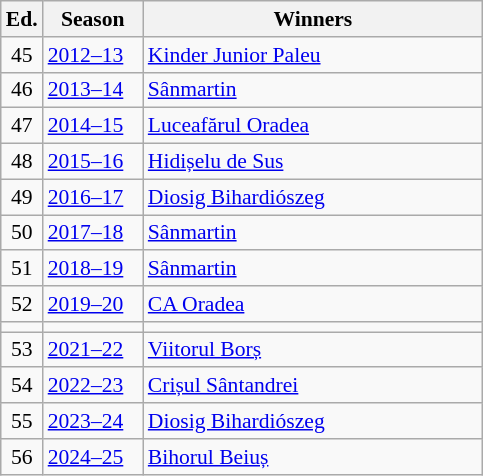<table class="wikitable" style="font-size:90%">
<tr>
<th><abbr>Ed.</abbr></th>
<th width="60">Season</th>
<th width="220">Winners</th>
</tr>
<tr>
<td align=center>45</td>
<td><a href='#'>2012–13</a></td>
<td><a href='#'>Kinder Junior Paleu</a></td>
</tr>
<tr>
<td align=center>46</td>
<td><a href='#'>2013–14</a></td>
<td><a href='#'>Sânmartin</a></td>
</tr>
<tr>
<td align=center>47</td>
<td><a href='#'>2014–15</a></td>
<td><a href='#'>Luceafărul Oradea</a></td>
</tr>
<tr>
<td align=center>48</td>
<td><a href='#'>2015–16</a></td>
<td><a href='#'>Hidișelu de Sus</a></td>
</tr>
<tr>
<td align=center>49</td>
<td><a href='#'>2016–17</a></td>
<td><a href='#'>Diosig Bihardiószeg</a></td>
</tr>
<tr>
<td align=center>50</td>
<td><a href='#'>2017–18</a></td>
<td><a href='#'>Sânmartin</a></td>
</tr>
<tr>
<td align=center>51</td>
<td><a href='#'>2018–19</a></td>
<td><a href='#'>Sânmartin</a></td>
</tr>
<tr>
<td align=center>52</td>
<td><a href='#'>2019–20</a></td>
<td><a href='#'>CA Oradea</a></td>
</tr>
<tr>
<td align=center></td>
<td></td>
<td></td>
</tr>
<tr>
<td align=center>53</td>
<td><a href='#'>2021–22</a></td>
<td><a href='#'>Viitorul Borș</a></td>
</tr>
<tr>
<td align=center>54</td>
<td><a href='#'>2022–23</a></td>
<td><a href='#'>Crișul Sântandrei</a></td>
</tr>
<tr>
<td align=center>55</td>
<td><a href='#'>2023–24</a></td>
<td><a href='#'>Diosig Bihardiószeg</a></td>
</tr>
<tr>
<td align=center>56</td>
<td><a href='#'>2024–25</a></td>
<td><a href='#'>Bihorul Beiuș</a> </td>
</tr>
</table>
